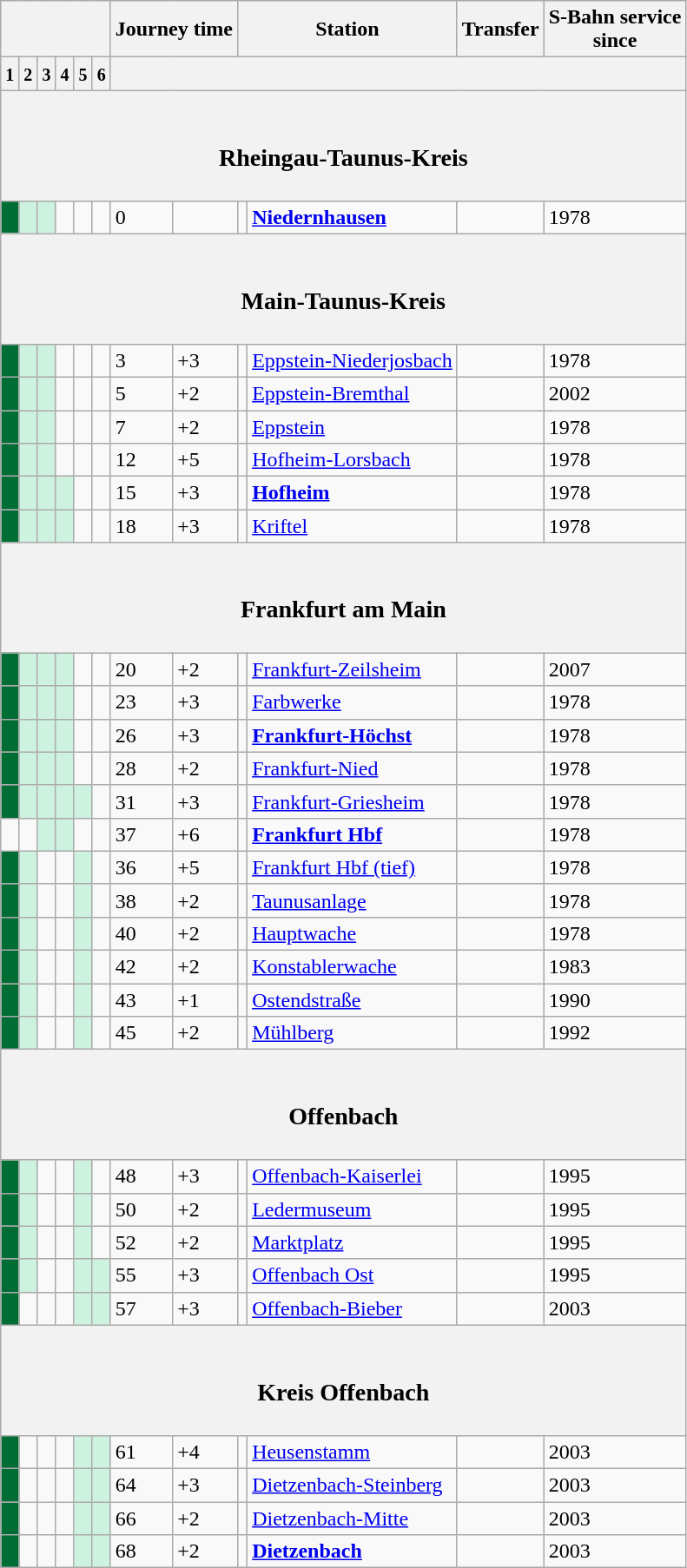<table class="wikitable" summary="Stations of the S2 service">
<tr>
<th colspan="6" align="center" scope="col"></th>
<th colspan="2">Journey time</th>
<th colspan="2" scope="col">Station</th>
<th scope="col">Transfer</th>
<th scope="col">S-Bahn service<br>since</th>
</tr>
<tr>
<th><small>1</small></th>
<th><small>2</small></th>
<th><small>3</small></th>
<th><small>4</small></th>
<th><small>5</small></th>
<th><small>6</small></th>
<th colspan="8"></th>
</tr>
<tr>
<th colspan="13" align="center" class="hintergrundfarbe5"><br><h3>Rheingau-Taunus-Kreis</h3></th>
</tr>
<tr>
<td style="background-color:#006e34"></td>
<td style="background-color:#cef2e0"></td>
<td style="background-color:#cef2e0"></td>
<td></td>
<td></td>
<td></td>
<td>0</td>
<td></td>
<td></td>
<td><strong><a href='#'>Niedernhausen</a></strong></td>
<td></td>
<td>1978</td>
</tr>
<tr>
<th colspan="13" align="center" class="hintergrundfarbe5"><br><h3>Main-Taunus-Kreis</h3></th>
</tr>
<tr>
<td style="background-color:#006e34"></td>
<td style="background-color:#cef2e0"></td>
<td style="background-color:#cef2e0"></td>
<td></td>
<td></td>
<td></td>
<td>3</td>
<td>+3</td>
<td></td>
<td><a href='#'>Eppstein-Niederjosbach</a></td>
<td></td>
<td>1978</td>
</tr>
<tr>
<td style="background-color:#006e34"></td>
<td style="background-color:#cef2e0"></td>
<td style="background-color:#cef2e0"></td>
<td></td>
<td></td>
<td></td>
<td>5</td>
<td>+2</td>
<td></td>
<td><a href='#'>Eppstein-Bremthal</a></td>
<td></td>
<td>2002</td>
</tr>
<tr>
<td style="background-color:#006e34"></td>
<td style="background-color:#cef2e0"></td>
<td style="background-color:#cef2e0"></td>
<td></td>
<td></td>
<td></td>
<td>7</td>
<td>+2</td>
<td></td>
<td><a href='#'>Eppstein</a></td>
<td></td>
<td>1978</td>
</tr>
<tr>
<td style="background-color:#006e34"></td>
<td style="background-color:#cef2e0"></td>
<td style="background-color:#cef2e0"></td>
<td></td>
<td></td>
<td></td>
<td>12</td>
<td>+5</td>
<td></td>
<td><a href='#'>Hofheim-Lorsbach</a></td>
<td></td>
<td>1978</td>
</tr>
<tr>
<td style="background-color:#006e34"></td>
<td style="background-color:#cef2e0"></td>
<td style="background-color:#cef2e0"></td>
<td style="background-color:#cef2e0"></td>
<td></td>
<td></td>
<td>15</td>
<td>+3</td>
<td></td>
<td><strong><a href='#'>Hofheim</a></strong></td>
<td></td>
<td>1978</td>
</tr>
<tr>
<td style="background-color:#006e34"></td>
<td style="background-color:#cef2e0"></td>
<td style="background-color:#cef2e0"></td>
<td style="background-color:#cef2e0"></td>
<td></td>
<td></td>
<td>18</td>
<td>+3</td>
<td></td>
<td><a href='#'>Kriftel</a></td>
<td></td>
<td>1978</td>
</tr>
<tr>
<th colspan="13" align="center" class="hintergrundfarbe5"><br><h3>Frankfurt am Main</h3></th>
</tr>
<tr>
<td style="background-color:#006e34"></td>
<td style="background-color:#cef2e0"></td>
<td style="background-color:#cef2e0"></td>
<td style="background-color:#cef2e0"></td>
<td></td>
<td></td>
<td>20</td>
<td>+2</td>
<td></td>
<td><a href='#'>Frankfurt-Zeilsheim</a></td>
<td></td>
<td>2007</td>
</tr>
<tr>
<td style="background-color:#006e34"></td>
<td style="background-color:#cef2e0"></td>
<td style="background-color:#cef2e0"></td>
<td style="background-color:#cef2e0"></td>
<td></td>
<td></td>
<td>23</td>
<td>+3</td>
<td></td>
<td><a href='#'>Farbwerke</a></td>
<td></td>
<td>1978</td>
</tr>
<tr>
<td style="background-color:#006e34"></td>
<td style="background-color:#cef2e0"></td>
<td style="background-color:#cef2e0"></td>
<td style="background-color:#cef2e0"></td>
<td></td>
<td></td>
<td>26</td>
<td>+3</td>
<td></td>
<td><strong><a href='#'>Frankfurt-Höchst</a></strong></td>
<td></td>
<td>1978</td>
</tr>
<tr>
<td style="background-color:#006e34"></td>
<td style="background-color:#cef2e0"></td>
<td style="background-color:#cef2e0"></td>
<td style="background-color:#cef2e0"></td>
<td></td>
<td></td>
<td>28</td>
<td>+2</td>
<td></td>
<td><a href='#'>Frankfurt-Nied</a></td>
<td></td>
<td>1978</td>
</tr>
<tr>
<td style="background-color:#006e34"></td>
<td style="background-color:#cef2e0"></td>
<td style="background-color:#cef2e0"></td>
<td style="background-color:#cef2e0"></td>
<td style="background-color:#cef2e0"></td>
<td></td>
<td>31</td>
<td>+3</td>
<td></td>
<td><a href='#'>Frankfurt-Griesheim</a></td>
<td></td>
<td>1978</td>
</tr>
<tr>
<td></td>
<td></td>
<td style="background-color:#cef2e0"></td>
<td style="background-color:#cef2e0"></td>
<td></td>
<td></td>
<td>37</td>
<td>+6</td>
<td></td>
<td><strong><a href='#'>Frankfurt Hbf</a></strong></td>
<td>         </td>
<td>1978</td>
</tr>
<tr>
<td style="background-color:#006e34"></td>
<td style="background-color:#cef2e0"></td>
<td></td>
<td></td>
<td style="background-color:#cef2e0"></td>
<td></td>
<td>36</td>
<td>+5</td>
<td></td>
<td><a href='#'>Frankfurt Hbf (tief)</a></td>
<td>         </td>
<td>1978</td>
</tr>
<tr>
<td style="background-color:#006e34"></td>
<td style="background-color:#cef2e0"></td>
<td></td>
<td></td>
<td style="background-color:#cef2e0"></td>
<td></td>
<td>38</td>
<td>+2</td>
<td></td>
<td><a href='#'>Taunusanlage</a></td>
<td>      </td>
<td>1978</td>
</tr>
<tr>
<td style="background-color:#006e34"></td>
<td style="background-color:#cef2e0"></td>
<td></td>
<td></td>
<td style="background-color:#cef2e0"></td>
<td></td>
<td>40</td>
<td>+2</td>
<td></td>
<td><a href='#'>Hauptwache</a></td>
<td>            </td>
<td>1978</td>
</tr>
<tr>
<td style="background-color:#006e34"></td>
<td style="background-color:#cef2e0"></td>
<td></td>
<td></td>
<td style="background-color:#cef2e0"></td>
<td></td>
<td>42</td>
<td>+2</td>
<td></td>
<td><a href='#'>Konstablerwache</a></td>
<td>          </td>
<td>1983</td>
</tr>
<tr>
<td style="background-color:#006e34"></td>
<td style="background-color:#cef2e0"></td>
<td></td>
<td></td>
<td style="background-color:#cef2e0"></td>
<td></td>
<td>43</td>
<td>+1</td>
<td></td>
<td><a href='#'>Ostendstraße</a></td>
<td>      </td>
<td>1990</td>
</tr>
<tr>
<td style="background-color:#006e34"></td>
<td style="background-color:#cef2e0"></td>
<td></td>
<td></td>
<td style="background-color:#cef2e0"></td>
<td></td>
<td>45</td>
<td>+2</td>
<td></td>
<td><a href='#'>Mühlberg</a></td>
<td>  </td>
<td>1992</td>
</tr>
<tr>
<th colspan="13" align="center" class="hintergrundfarbe5"><br><h3>Offenbach</h3></th>
</tr>
<tr>
<td style="background-color:#006e34"></td>
<td style="background-color:#cef2e0"></td>
<td></td>
<td></td>
<td style="background-color:#cef2e0"></td>
<td></td>
<td>48</td>
<td>+3</td>
<td></td>
<td><a href='#'>Offenbach-Kaiserlei</a></td>
<td>  </td>
<td>1995</td>
</tr>
<tr>
<td style="background-color:#006e34"></td>
<td style="background-color:#cef2e0"></td>
<td></td>
<td></td>
<td style="background-color:#cef2e0"></td>
<td></td>
<td>50</td>
<td>+2</td>
<td></td>
<td><a href='#'>Ledermuseum</a></td>
<td>  </td>
<td>1995</td>
</tr>
<tr>
<td style="background-color:#006e34"></td>
<td style="background-color:#cef2e0"></td>
<td></td>
<td></td>
<td style="background-color:#cef2e0"></td>
<td></td>
<td>52</td>
<td>+2</td>
<td></td>
<td><a href='#'>Marktplatz</a></td>
<td>  </td>
<td>1995</td>
</tr>
<tr>
<td style="background-color:#006e34"></td>
<td style="background-color:#cef2e0"></td>
<td></td>
<td></td>
<td style="background-color:#cef2e0"></td>
<td style="background-color:#cef2e0"></td>
<td>55</td>
<td>+3</td>
<td></td>
<td><a href='#'>Offenbach Ost</a></td>
<td>  </td>
<td>1995</td>
</tr>
<tr>
<td style="background-color:#006e34"></td>
<td></td>
<td></td>
<td></td>
<td style="background-color:#cef2e0"></td>
<td style="background-color:#cef2e0"></td>
<td>57</td>
<td>+3</td>
<td></td>
<td><a href='#'>Offenbach-Bieber</a></td>
<td></td>
<td>2003</td>
</tr>
<tr>
<th colspan="13" align="center" class="hintergrundfarbe5"><br><h3>Kreis Offenbach</h3></th>
</tr>
<tr>
<td style="background-color:#006e34"></td>
<td></td>
<td></td>
<td></td>
<td style="background-color:#cef2e0"></td>
<td style="background-color:#cef2e0"></td>
<td>61</td>
<td>+4</td>
<td></td>
<td><a href='#'>Heusenstamm</a></td>
<td></td>
<td>2003</td>
</tr>
<tr>
<td style="background-color:#006e34"></td>
<td></td>
<td></td>
<td></td>
<td style="background-color:#cef2e0"></td>
<td style="background-color:#cef2e0"></td>
<td>64</td>
<td>+3</td>
<td></td>
<td><a href='#'>Dietzenbach-Steinberg</a></td>
<td></td>
<td>2003</td>
</tr>
<tr>
<td style="background-color:#006e34"></td>
<td></td>
<td></td>
<td></td>
<td style="background-color:#cef2e0"></td>
<td style="background-color:#cef2e0"></td>
<td>66</td>
<td>+2</td>
<td></td>
<td><a href='#'>Dietzenbach-Mitte</a></td>
<td></td>
<td>2003</td>
</tr>
<tr>
<td style="background-color:#006e34"></td>
<td></td>
<td></td>
<td></td>
<td style="background-color:#cef2e0"></td>
<td style="background-color:#cef2e0"></td>
<td>68</td>
<td>+2</td>
<td></td>
<td><strong><a href='#'>Dietzenbach</a></strong></td>
<td></td>
<td>2003</td>
</tr>
</table>
